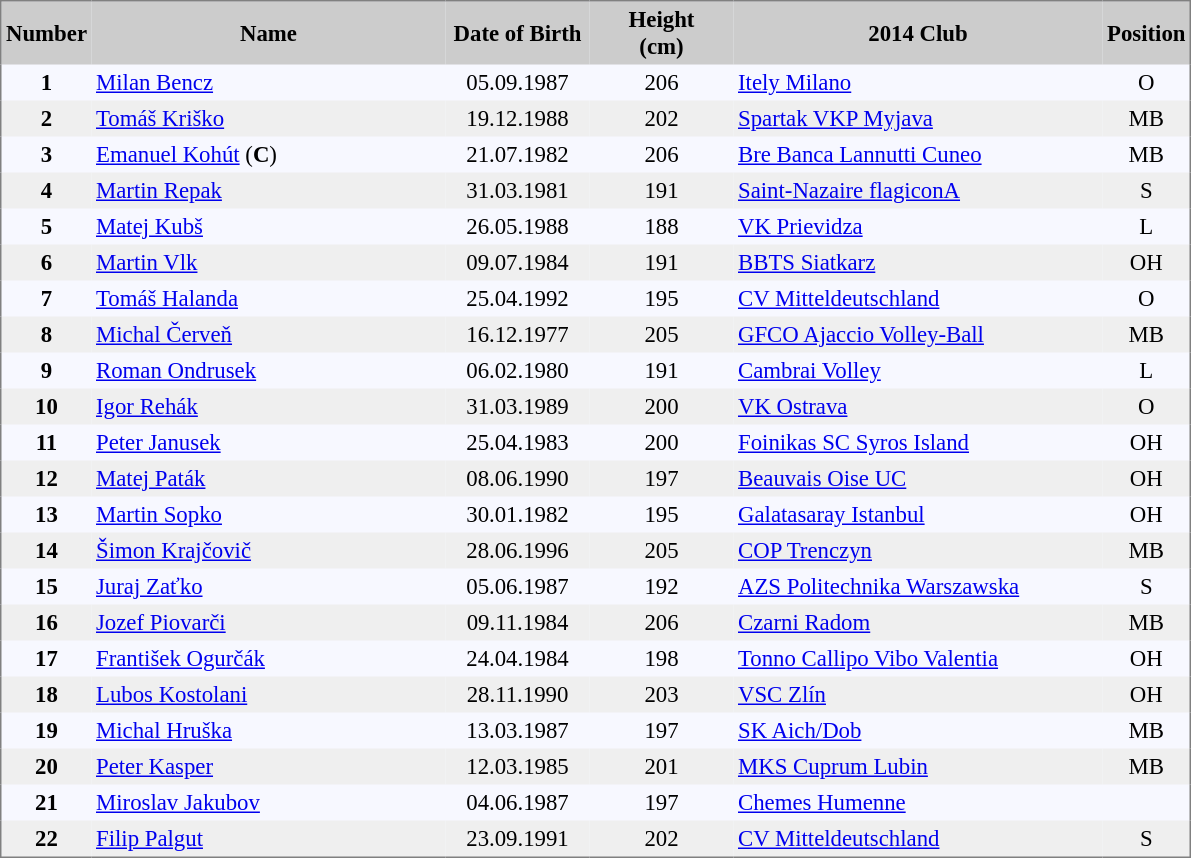<table cellpadding="3" style="background: #f7f8ff; font-size: 95%; border: 1px solid gray; border-collapse: collapse;">
<tr style="background:#ccc;">
<th style="width: 10px;"><strong>Number</strong></th>
<th style="width: 230px;"><strong>Name</strong></th>
<th style="width: 90px;"><strong>Date of Birth</strong></th>
<th style="width: 90px;"><strong>Height<br>(cm)</strong></th>
<th style="width: 240px;"><strong>2014 Club</strong></th>
<th style="width: 50px;"><strong>Position</strong></th>
</tr>
<tr>
<td style="text-align:center;"><strong>1</strong></td>
<td><a href='#'>Milan Bencz</a></td>
<td style="text-align:center;">05.09.1987</td>
<td style="text-align:center;">206</td>
<td> <a href='#'>Itely Milano</a></td>
<td style="text-align:center;">O</td>
</tr>
<tr style="background: #efefef;">
<td style="text-align:center;"><strong>2</strong></td>
<td><a href='#'>Tomáš Kriško</a></td>
<td style="text-align:center;">19.12.1988</td>
<td style="text-align:center;">202</td>
<td> <a href='#'>Spartak VKP Myjava</a></td>
<td style="text-align:center;">MB</td>
</tr>
<tr>
<td style="text-align:center;"><strong>3</strong></td>
<td><a href='#'>Emanuel Kohút</a> (<strong>C</strong>)</td>
<td style="text-align:center;">21.07.1982</td>
<td style="text-align:center;">206</td>
<td> <a href='#'>Bre Banca Lannutti Cuneo</a></td>
<td style="text-align:center;">MB</td>
</tr>
<tr style="background: #efefef;">
<td style="text-align:center;"><strong>4</strong></td>
<td><a href='#'>Martin Repak</a></td>
<td style="text-align:center;">31.03.1981</td>
<td style="text-align:center;">191</td>
<td> <a href='#'>Saint-Nazaire flagiconA</a></td>
<td style="text-align:center;">S</td>
</tr>
<tr>
<td style="text-align:center;"><strong>5</strong></td>
<td><a href='#'>Matej Kubš</a></td>
<td style="text-align:center;">26.05.1988</td>
<td style="text-align:center;">188</td>
<td> <a href='#'>VK Prievidza</a></td>
<td style="text-align:center;">L</td>
</tr>
<tr style="background: #efefef;">
<td style="text-align:center;"><strong>6</strong></td>
<td><a href='#'>Martin Vlk</a></td>
<td style="text-align:center;">09.07.1984</td>
<td style="text-align:center;">191</td>
<td> <a href='#'>BBTS Siatkarz</a></td>
<td style="text-align:center;">OH</td>
</tr>
<tr>
<td style="text-align:center;"><strong>7</strong></td>
<td><a href='#'>Tomáš Halanda</a></td>
<td style="text-align:center;">25.04.1992</td>
<td style="text-align:center;">195</td>
<td> <a href='#'>CV Mitteldeutschland</a></td>
<td style="text-align:center;">O</td>
</tr>
<tr style="background: #efefef;">
<td style="text-align:center;"><strong>8</strong></td>
<td><a href='#'>Michal Červeň</a></td>
<td style="text-align:center;">16.12.1977</td>
<td style="text-align:center;">205</td>
<td> <a href='#'>GFCO Ajaccio Volley-Ball</a></td>
<td style="text-align:center;">MB</td>
</tr>
<tr>
<td style="text-align:center;"><strong>9</strong></td>
<td><a href='#'>Roman Ondrusek</a></td>
<td style="text-align:center;">06.02.1980</td>
<td style="text-align:center;">191</td>
<td> <a href='#'>Cambrai Volley</a></td>
<td style="text-align:center;">L</td>
</tr>
<tr style="background: #efefef;">
<td style="text-align:center;"><strong>10</strong></td>
<td><a href='#'>Igor Rehák</a></td>
<td style="text-align:center;">31.03.1989</td>
<td style="text-align:center;">200</td>
<td> <a href='#'>VK Ostrava</a></td>
<td style="text-align:center;">O</td>
</tr>
<tr>
<td style="text-align:center;"><strong>11</strong></td>
<td><a href='#'>Peter Janusek</a></td>
<td style="text-align:center;">25.04.1983</td>
<td style="text-align:center;">200</td>
<td> <a href='#'>Foinikas SC Syros Island</a></td>
<td style="text-align:center;">OH</td>
</tr>
<tr style="background: #efefef;">
<td style="text-align:center;"><strong>12</strong></td>
<td><a href='#'>Matej Paták</a></td>
<td style="text-align:center;">08.06.1990</td>
<td style="text-align:center;">197</td>
<td> <a href='#'>Beauvais Oise UC</a></td>
<td style="text-align:center;">OH</td>
</tr>
<tr>
<td style="text-align:center;"><strong>13</strong></td>
<td><a href='#'>Martin Sopko</a></td>
<td style="text-align:center;">30.01.1982</td>
<td style="text-align:center;">195</td>
<td> <a href='#'>Galatasaray Istanbul</a></td>
<td style="text-align:center;">OH</td>
</tr>
<tr style="background: #efefef;">
<td style="text-align:center;"><strong>14</strong></td>
<td><a href='#'>Šimon Krajčovič</a></td>
<td style="text-align:center;">28.06.1996</td>
<td style="text-align:center;">205</td>
<td> <a href='#'>COP Trenczyn</a></td>
<td style="text-align:center;">MB</td>
</tr>
<tr>
<td style="text-align:center;"><strong>15</strong></td>
<td><a href='#'>Juraj Zaťko</a></td>
<td style="text-align:center;">05.06.1987</td>
<td style="text-align:center;">192</td>
<td> <a href='#'>AZS Politechnika Warszawska</a></td>
<td style="text-align:center;">S</td>
</tr>
<tr style="background: #efefef;">
<td style="text-align:center;"><strong>16</strong></td>
<td><a href='#'>Jozef Piovarči</a></td>
<td style="text-align:center;">09.11.1984</td>
<td style="text-align:center;">206</td>
<td> <a href='#'>Czarni Radom</a></td>
<td style="text-align:center;">MB</td>
</tr>
<tr>
<td style="text-align:center;"><strong>17</strong></td>
<td><a href='#'>František Ogurčák</a></td>
<td style="text-align:center;">24.04.1984</td>
<td style="text-align:center;">198</td>
<td> <a href='#'>Tonno Callipo Vibo Valentia</a></td>
<td style="text-align:center;">OH</td>
</tr>
<tr style="background: #efefef;">
<td style="text-align:center;"><strong>18</strong></td>
<td><a href='#'>Lubos Kostolani</a></td>
<td style="text-align:center;">28.11.1990</td>
<td style="text-align:center;">203</td>
<td> <a href='#'>VSC Zlín</a></td>
<td style="text-align:center;">OH</td>
</tr>
<tr>
<td style="text-align:center;"><strong>19</strong></td>
<td><a href='#'>Michal Hruška</a></td>
<td style="text-align:center;">13.03.1987</td>
<td style="text-align:center;">197</td>
<td> <a href='#'>SK Aich/Dob</a></td>
<td style="text-align:center;">MB</td>
</tr>
<tr style="background: #efefef;">
<td style="text-align:center;"><strong>20</strong></td>
<td><a href='#'>Peter Kasper</a></td>
<td style="text-align:center;">12.03.1985</td>
<td style="text-align:center;">201</td>
<td> <a href='#'>MKS Cuprum Lubin</a></td>
<td style="text-align:center;">MB</td>
</tr>
<tr>
<td style="text-align:center;"><strong>21</strong></td>
<td><a href='#'>Miroslav Jakubov</a></td>
<td style="text-align:center;">04.06.1987</td>
<td style="text-align:center;">197</td>
<td> <a href='#'>Chemes Humenne</a></td>
<td style="text-align:center;"></td>
</tr>
<tr style="background: #efefef;">
<td style="text-align:center;"><strong>22</strong></td>
<td><a href='#'>Filip Palgut</a></td>
<td style="text-align:center;">23.09.1991</td>
<td style="text-align:center;">202</td>
<td> <a href='#'>CV Mitteldeutschland</a></td>
<td style="text-align:center;">S</td>
</tr>
</table>
